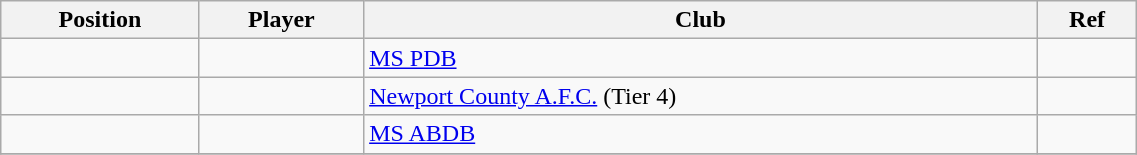<table class="wikitable sortable" style="width:60%; text-align:center; font-size:100%; text-align:left;">
<tr>
<th>Position</th>
<th>Player</th>
<th>Club</th>
<th>Ref</th>
</tr>
<tr>
<td></td>
<td></td>
<td> <a href='#'>MS PDB</a></td>
<td></td>
</tr>
<tr>
<td></td>
<td></td>
<td> <a href='#'>Newport County A.F.C.</a> (Tier 4)</td>
<td></td>
</tr>
<tr>
<td></td>
<td></td>
<td> <a href='#'>MS ABDB</a></td>
<td></td>
</tr>
<tr>
</tr>
</table>
